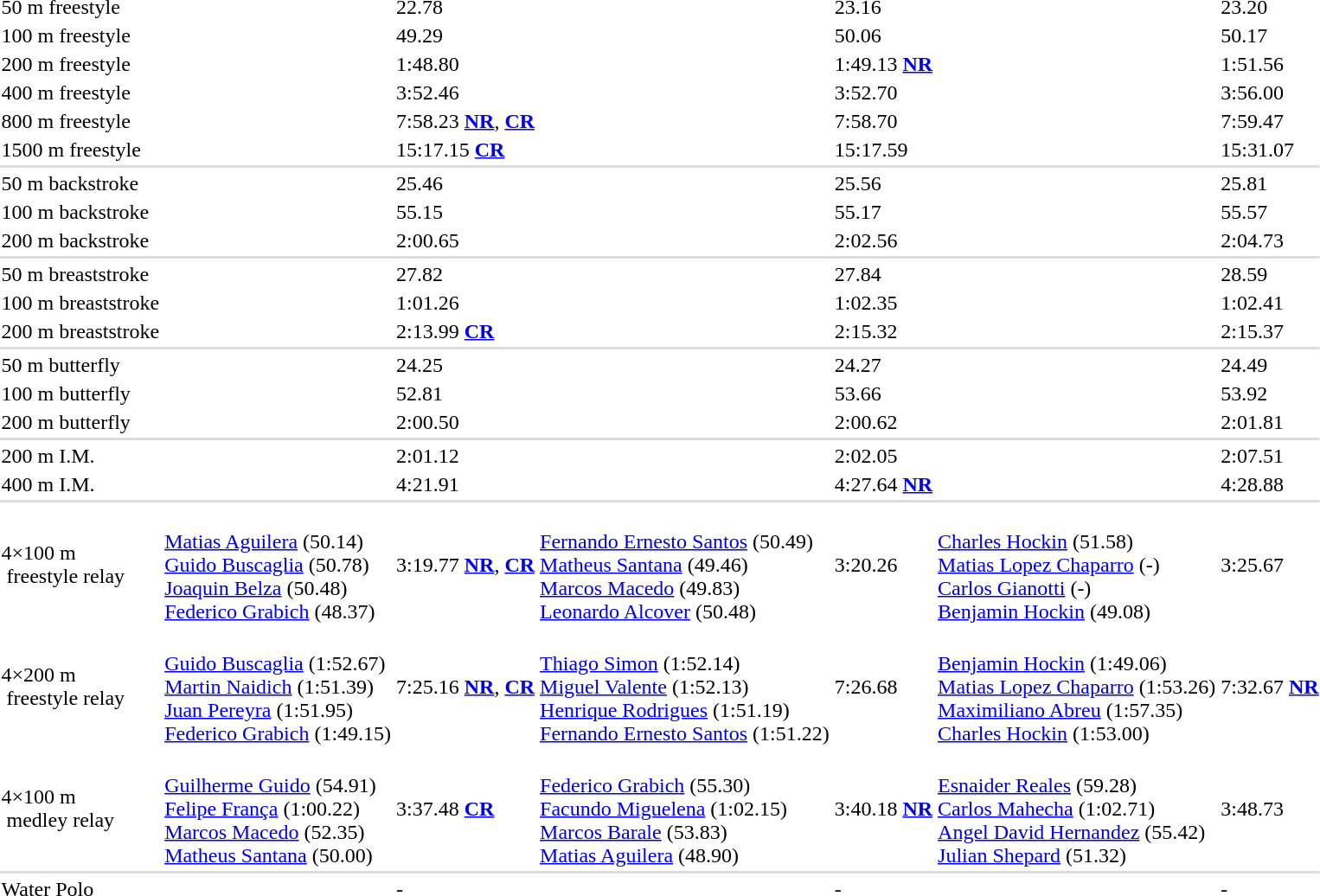<table>
<tr>
<td>50 m freestyle <br></td>
<td></td>
<td>22.78</td>
<td></td>
<td>23.16</td>
<td></td>
<td>23.20</td>
</tr>
<tr>
<td>100 m freestyle <br></td>
<td></td>
<td>49.29</td>
<td></td>
<td>50.06</td>
<td></td>
<td>50.17</td>
</tr>
<tr>
<td>200 m freestyle <br></td>
<td></td>
<td>1:48.80</td>
<td></td>
<td>1:49.13 <strong><a href='#'>NR</a></strong></td>
<td></td>
<td>1:51.56</td>
</tr>
<tr>
<td>400 m freestyle <br></td>
<td></td>
<td>3:52.46</td>
<td></td>
<td>3:52.70</td>
<td></td>
<td>3:56.00</td>
</tr>
<tr>
<td>800 m freestyle <br></td>
<td></td>
<td>7:58.23 <strong><a href='#'>NR</a></strong>, <strong><a href='#'>CR</a></strong></td>
<td></td>
<td>7:58.70</td>
<td></td>
<td>7:59.47</td>
</tr>
<tr>
<td>1500 m freestyle <br></td>
<td></td>
<td>15:17.15 <strong><a href='#'>CR</a></strong></td>
<td></td>
<td>15:17.59</td>
<td></td>
<td>15:31.07</td>
</tr>
<tr bgcolor=#DDDDDD>
<td colspan=7></td>
</tr>
<tr>
<td>50 m backstroke <br></td>
<td></td>
<td>25.46</td>
<td></td>
<td>25.56</td>
<td></td>
<td>25.81</td>
</tr>
<tr>
<td>100 m backstroke <br></td>
<td></td>
<td>55.15</td>
<td></td>
<td>55.17</td>
<td></td>
<td>55.57</td>
</tr>
<tr>
<td>200 m backstroke <br></td>
<td></td>
<td>2:00.65</td>
<td></td>
<td>2:02.56</td>
<td></td>
<td>2:04.73</td>
</tr>
<tr bgcolor=#DDDDDD>
<td colspan=7></td>
</tr>
<tr>
<td>50 m breaststroke <br></td>
<td></td>
<td>27.82</td>
<td></td>
<td>27.84</td>
<td></td>
<td>28.59</td>
</tr>
<tr>
<td>100 m breaststroke <br></td>
<td></td>
<td>1:01.26</td>
<td></td>
<td>1:02.35</td>
<td></td>
<td>1:02.41</td>
</tr>
<tr>
<td>200 m breaststroke <br></td>
<td></td>
<td>2:13.99 <strong><a href='#'>CR</a></strong></td>
<td></td>
<td>2:15.32</td>
<td></td>
<td>2:15.37</td>
</tr>
<tr bgcolor=#DDDDDD>
<td colspan=7></td>
</tr>
<tr>
<td>50 m butterfly <br></td>
<td></td>
<td>24.25</td>
<td></td>
<td>24.27</td>
<td> <br> </td>
<td>24.49</td>
</tr>
<tr>
<td>100 m butterfly <br></td>
<td></td>
<td>52.81</td>
<td></td>
<td>53.66</td>
<td></td>
<td>53.92</td>
</tr>
<tr>
<td>200 m butterfly <br></td>
<td></td>
<td>2:00.50</td>
<td></td>
<td>2:00.62</td>
<td></td>
<td>2:01.81</td>
</tr>
<tr bgcolor=#DDDDDD>
<td colspan=7></td>
</tr>
<tr>
<td>200 m I.M. <br></td>
<td></td>
<td>2:01.12</td>
<td></td>
<td>2:02.05</td>
<td></td>
<td>2:07.51</td>
</tr>
<tr>
<td>400 m I.M. <br></td>
<td></td>
<td>4:21.91</td>
<td></td>
<td>4:27.64 <strong><a href='#'>NR</a></strong></td>
<td></td>
<td>4:28.88</td>
</tr>
<tr bgcolor=#DDDDDD>
<td colspan=7></td>
</tr>
<tr>
<td>4×100 m <br> freestyle relay <br></td>
<td><strong></strong><br><a href='#'>Matias Aguilera</a> (50.14) <br><a href='#'>Guido Buscaglia</a> (50.78)<br><a href='#'>Joaquin Belza</a> (50.48)<br><a href='#'>Federico Grabich</a> (48.37)</td>
<td>3:19.77 <strong><a href='#'>NR</a></strong>, <strong><a href='#'>CR</a></strong><br></td>
<td><strong></strong><br><a href='#'>Fernando Ernesto Santos</a> (50.49) <br><a href='#'>Matheus Santana</a> (49.46)<br><a href='#'>Marcos Macedo</a> (49.83)<br><a href='#'>Leonardo Alcover</a> (50.48)</td>
<td>3:20.26 <br></td>
<td><strong></strong><br><a href='#'>Charles Hockin</a> (51.58) <br><a href='#'>Matias Lopez Chaparro</a> (-)<br><a href='#'>Carlos Gianotti</a> (-)<br><a href='#'>Benjamin Hockin</a> (49.08)</td>
<td>3:25.67 <br></td>
</tr>
<tr>
<td>4×200 m <br> freestyle relay <br></td>
<td><strong></strong><br><a href='#'>Guido Buscaglia</a> (1:52.67) <br><a href='#'>Martin Naidich</a> (1:51.39)<br><a href='#'>Juan Pereyra</a> (1:51.95)<br><a href='#'>Federico Grabich</a> (1:49.15)</td>
<td>7:25.16 <strong><a href='#'>NR</a></strong>, <strong><a href='#'>CR</a></strong><br></td>
<td><strong></strong><br><a href='#'>Thiago Simon</a> (1:52.14) <br><a href='#'>Miguel Valente</a> (1:52.13)<br><a href='#'>Henrique Rodrigues</a> (1:51.19)<br><a href='#'>Fernando Ernesto Santos</a> (1:51.22)</td>
<td>7:26.68 <br></td>
<td><strong></strong><br><a href='#'>Benjamin Hockin</a> (1:49.06) <br><a href='#'>Matias Lopez Chaparro</a> (1:53.26)<br><a href='#'>Maximiliano Abreu</a> (1:57.35)<br><a href='#'>Charles Hockin</a> (1:53.00)</td>
<td>7:32.67 <strong><a href='#'>NR</a></strong><br></td>
</tr>
<tr>
<td>4×100 m <br> medley relay <br></td>
<td><strong></strong><br><a href='#'>Guilherme Guido</a> (54.91) <br><a href='#'>Felipe França</a> (1:00.22)<br><a href='#'>Marcos Macedo</a> (52.35)<br><a href='#'>Matheus Santana</a> (50.00)</td>
<td>3:37.48 <strong><a href='#'>CR</a></strong> <br></td>
<td><strong></strong><br><a href='#'>Federico Grabich</a> (55.30) <br><a href='#'>Facundo Miguelena</a> (1:02.15)<br><a href='#'>Marcos Barale</a> (53.83)<br><a href='#'>Matias Aguilera</a> (48.90)</td>
<td>3:40.18 <strong><a href='#'>NR</a></strong><br></td>
<td><strong></strong><br><a href='#'>Esnaider Reales</a> (59.28) <br><a href='#'>Carlos Mahecha</a> (1:02.71)<br><a href='#'>Angel David Hernandez</a> (55.42)<br><a href='#'>Julian Shepard</a> (51.32)</td>
<td>3:48.73 <br></td>
</tr>
<tr bgcolor=#DDDDDD>
<td colspan=7></td>
</tr>
<tr>
<td>Water Polo<br></td>
<td></td>
<td>-</td>
<td></td>
<td>-</td>
<td></td>
<td>-</td>
</tr>
</table>
